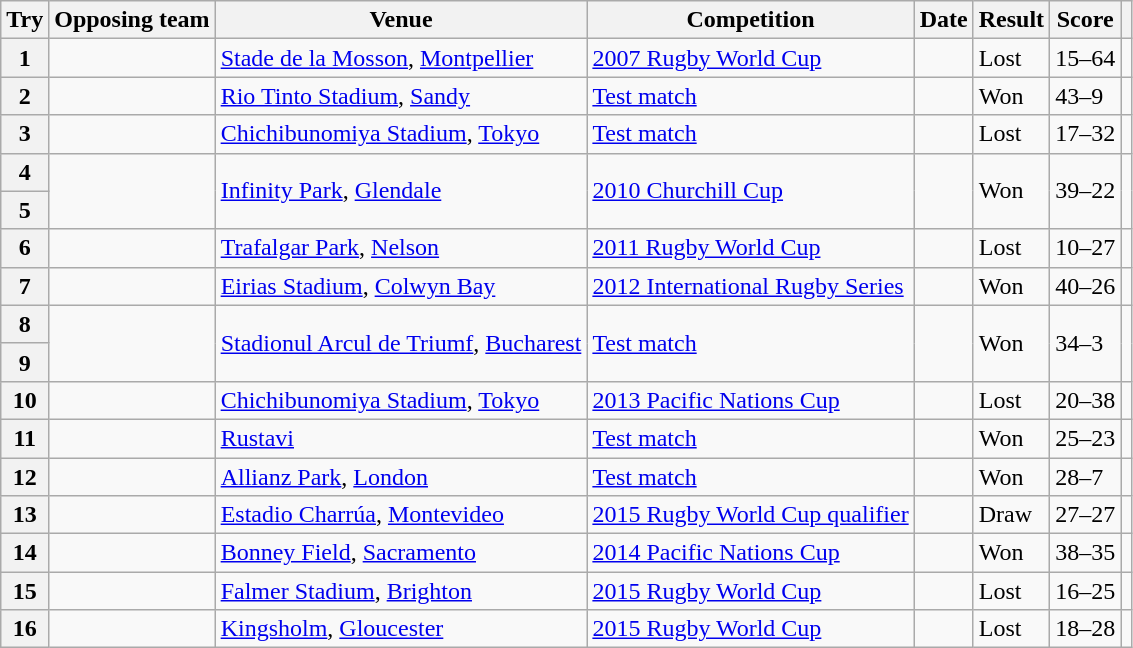<table class="wikitable sortable">
<tr>
<th scope=col>Try</th>
<th scope=col>Opposing team</th>
<th scope=col>Venue</th>
<th scope=col>Competition</th>
<th scope=col>Date</th>
<th scope=col>Result</th>
<th scope=col>Score</th>
<th scope=col class=unsortable></th>
</tr>
<tr>
<th scope=row>1</th>
<td></td>
<td><a href='#'>Stade de la Mosson</a>, <a href='#'>Montpellier</a></td>
<td><a href='#'>2007 Rugby World Cup</a></td>
<td></td>
<td>Lost</td>
<td>15–64</td>
<td></td>
</tr>
<tr>
<th scope=row>2</th>
<td></td>
<td><a href='#'>Rio Tinto Stadium</a>, <a href='#'>Sandy</a></td>
<td><a href='#'>Test match</a></td>
<td></td>
<td>Won</td>
<td>43–9</td>
<td></td>
</tr>
<tr>
<th scope=row>3</th>
<td></td>
<td><a href='#'>Chichibunomiya Stadium</a>, <a href='#'>Tokyo</a></td>
<td><a href='#'>Test match</a></td>
<td></td>
<td>Lost</td>
<td>17–32</td>
<td></td>
</tr>
<tr>
<th scope=row>4</th>
<td rowspan=2></td>
<td rowspan=2><a href='#'>Infinity Park</a>, <a href='#'>Glendale</a></td>
<td rowspan=2><a href='#'>2010 Churchill Cup</a></td>
<td rowspan=2></td>
<td rowspan=2>Won</td>
<td rowspan=2>39–22</td>
<td rowspan=2></td>
</tr>
<tr>
<th scope=row>5</th>
</tr>
<tr>
<th scope=row>6</th>
<td></td>
<td><a href='#'>Trafalgar Park</a>, <a href='#'>Nelson</a></td>
<td><a href='#'>2011 Rugby World Cup</a></td>
<td></td>
<td>Lost</td>
<td>10–27</td>
<td></td>
</tr>
<tr>
<th scope=row>7</th>
<td></td>
<td><a href='#'>Eirias Stadium</a>, <a href='#'>Colwyn Bay</a></td>
<td><a href='#'>2012 International Rugby Series</a></td>
<td></td>
<td>Won</td>
<td>40–26</td>
<td></td>
</tr>
<tr>
<th scope=row>8</th>
<td rowspan=2></td>
<td rowspan=2><a href='#'>Stadionul Arcul de Triumf</a>, <a href='#'>Bucharest</a></td>
<td rowspan=2><a href='#'>Test match</a></td>
<td rowspan=2></td>
<td rowspan=2>Won</td>
<td rowspan=2>34–3</td>
<td rowspan=2></td>
</tr>
<tr>
<th scope=row>9</th>
</tr>
<tr>
<th scope=row>10</th>
<td></td>
<td><a href='#'>Chichibunomiya Stadium</a>, <a href='#'>Tokyo</a></td>
<td><a href='#'>2013 Pacific Nations Cup</a></td>
<td></td>
<td>Lost</td>
<td>20–38</td>
<td></td>
</tr>
<tr>
<th scope=row>11</th>
<td></td>
<td><a href='#'>Rustavi</a></td>
<td><a href='#'>Test match</a></td>
<td></td>
<td>Won</td>
<td>25–23</td>
<td></td>
</tr>
<tr>
<th scope=row>12</th>
<td></td>
<td><a href='#'>Allianz Park</a>, <a href='#'>London</a></td>
<td><a href='#'>Test match</a></td>
<td></td>
<td>Won</td>
<td>28–7</td>
<td></td>
</tr>
<tr>
<th scope=row>13</th>
<td></td>
<td><a href='#'>Estadio Charrúa</a>, <a href='#'>Montevideo</a></td>
<td><a href='#'>2015 Rugby World Cup qualifier</a></td>
<td></td>
<td>Draw</td>
<td>27–27</td>
<td></td>
</tr>
<tr>
<th scope=row>14</th>
<td></td>
<td><a href='#'>Bonney Field</a>, <a href='#'>Sacramento</a></td>
<td><a href='#'>2014 Pacific Nations Cup</a></td>
<td></td>
<td>Won</td>
<td>38–35</td>
<td></td>
</tr>
<tr>
<th scope=row>15</th>
<td></td>
<td><a href='#'>Falmer Stadium</a>, <a href='#'>Brighton</a></td>
<td><a href='#'>2015 Rugby World Cup</a></td>
<td></td>
<td>Lost</td>
<td>16–25</td>
<td></td>
</tr>
<tr>
<th scope=row>16</th>
<td></td>
<td><a href='#'>Kingsholm</a>, <a href='#'>Gloucester</a></td>
<td><a href='#'>2015 Rugby World Cup</a></td>
<td></td>
<td>Lost</td>
<td>18–28</td>
<td></td>
</tr>
</table>
